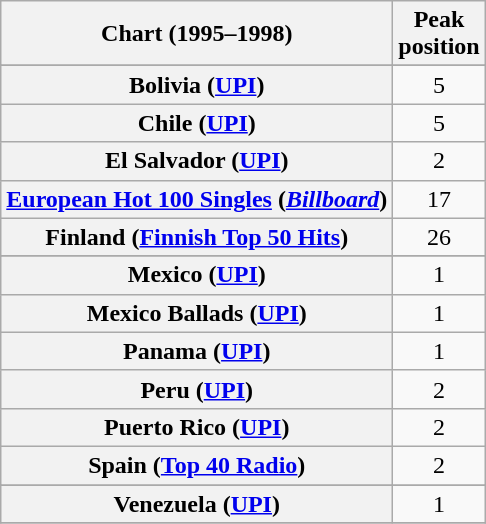<table class="wikitable sortable plainrowheaders" style="text-align:center">
<tr>
<th scope="col">Chart (1995–1998)</th>
<th scope="col">Peak<br>position</th>
</tr>
<tr>
</tr>
<tr>
</tr>
<tr>
<th scope="row">Bolivia (<a href='#'>UPI</a>)</th>
<td>5</td>
</tr>
<tr>
<th scope="row">Chile (<a href='#'>UPI</a>)</th>
<td>5</td>
</tr>
<tr>
<th scope="row">El Salvador (<a href='#'>UPI</a>)</th>
<td>2</td>
</tr>
<tr>
<th scope="row"><a href='#'>European Hot 100 Singles</a> (<em><a href='#'>Billboard</a></em>)</th>
<td>17</td>
</tr>
<tr>
<th scope="row">Finland (<a href='#'>Finnish Top 50 Hits</a>)</th>
<td>26</td>
</tr>
<tr>
</tr>
<tr>
<th scope="row">Mexico (<a href='#'>UPI</a>)</th>
<td>1</td>
</tr>
<tr>
<th scope="row">Mexico Ballads (<a href='#'>UPI</a>)</th>
<td>1</td>
</tr>
<tr>
<th scope="row">Panama (<a href='#'>UPI</a>)</th>
<td>1</td>
</tr>
<tr>
<th scope="row">Peru (<a href='#'>UPI</a>)</th>
<td>2</td>
</tr>
<tr>
<th scope="row">Puerto Rico (<a href='#'>UPI</a>)</th>
<td>2</td>
</tr>
<tr>
<th scope="row">Spain (<a href='#'>Top 40 Radio</a>)</th>
<td>2</td>
</tr>
<tr>
</tr>
<tr>
</tr>
<tr>
</tr>
<tr>
</tr>
<tr>
<th scope="row">Venezuela (<a href='#'>UPI</a>)</th>
<td>1</td>
</tr>
<tr>
</tr>
</table>
